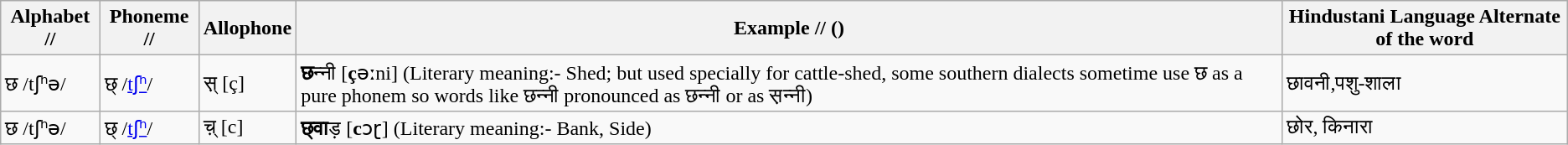<table class="wikitable">
<tr>
<th>Alphabet /<IPA alternate>/</th>
<th>Phoneme /<IPA Alternate>/</th>
<th>Allophone</th>
<th>Example /<IPA Alternate>/ (<Description>)</th>
<th>Hindustani Language Alternate of the word</th>
</tr>
<tr>
<td>छ /tʃʰə/</td>
<td>छ् /<a href='#'>tʃʰ</a>/</td>
<td>स़् [ç]</td>
<td><strong>छ</strong>न्नी [<strong>ç</strong>əːni] (Literary meaning:-  Shed; but used specially for cattle-shed, some southern dialects sometime use छ as a pure phonem so words like छन्नी pronounced as छन्नी or as स़न्नी)</td>
<td>छावनी,पशु-शाला</td>
</tr>
<tr>
<td>छ /tʃʰə/</td>
<td>छ् /<a href='#'>tʃʰ</a>/</td>
<td>च़् [c]</td>
<td><strong>छ्वा</strong>ड़ [<strong>c</strong>ɔɽ] (Literary meaning:- Bank, Side)</td>
<td>छोर, किनारा</td>
</tr>
</table>
